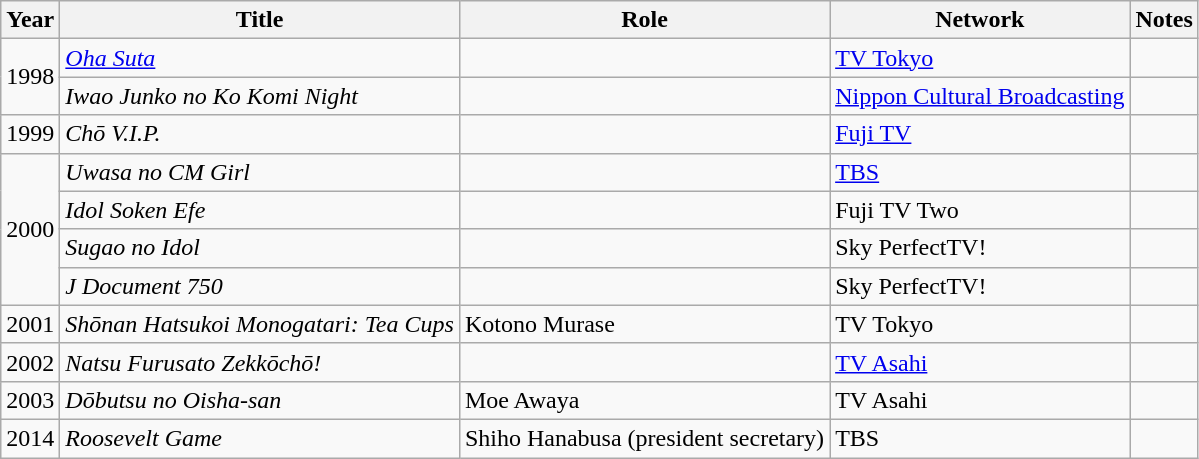<table class="wikitable">
<tr>
<th>Year</th>
<th>Title</th>
<th>Role</th>
<th>Network</th>
<th>Notes</th>
</tr>
<tr>
<td rowspan="2">1998</td>
<td><em><a href='#'>Oha Suta</a></em></td>
<td></td>
<td><a href='#'>TV Tokyo</a></td>
<td></td>
</tr>
<tr>
<td><em>Iwao Junko no Ko Komi Night</em></td>
<td></td>
<td><a href='#'>Nippon Cultural Broadcasting</a></td>
<td></td>
</tr>
<tr>
<td>1999</td>
<td><em>Chō V.I.P.</em></td>
<td></td>
<td><a href='#'>Fuji TV</a></td>
<td></td>
</tr>
<tr>
<td rowspan="4">2000</td>
<td><em>Uwasa no CM Girl</em></td>
<td></td>
<td><a href='#'>TBS</a></td>
<td></td>
</tr>
<tr>
<td><em>Idol Soken Efe</em></td>
<td></td>
<td>Fuji TV Two</td>
<td></td>
</tr>
<tr>
<td><em>Sugao no Idol</em></td>
<td></td>
<td>Sky PerfectTV!</td>
<td></td>
</tr>
<tr>
<td><em>J Document 750</em></td>
<td></td>
<td>Sky PerfectTV!</td>
<td></td>
</tr>
<tr>
<td>2001</td>
<td><em>Shōnan Hatsukoi Monogatari: Tea Cups</em></td>
<td>Kotono Murase</td>
<td>TV Tokyo</td>
<td></td>
</tr>
<tr>
<td>2002</td>
<td><em>Natsu Furusato Zekkōchō!</em></td>
<td></td>
<td><a href='#'>TV Asahi</a></td>
<td></td>
</tr>
<tr>
<td>2003</td>
<td><em>Dōbutsu no Oisha-san</em></td>
<td>Moe Awaya</td>
<td>TV Asahi</td>
<td></td>
</tr>
<tr>
<td>2014</td>
<td><em>Roosevelt Game</em></td>
<td>Shiho Hanabusa (president secretary)</td>
<td>TBS</td>
<td></td>
</tr>
</table>
